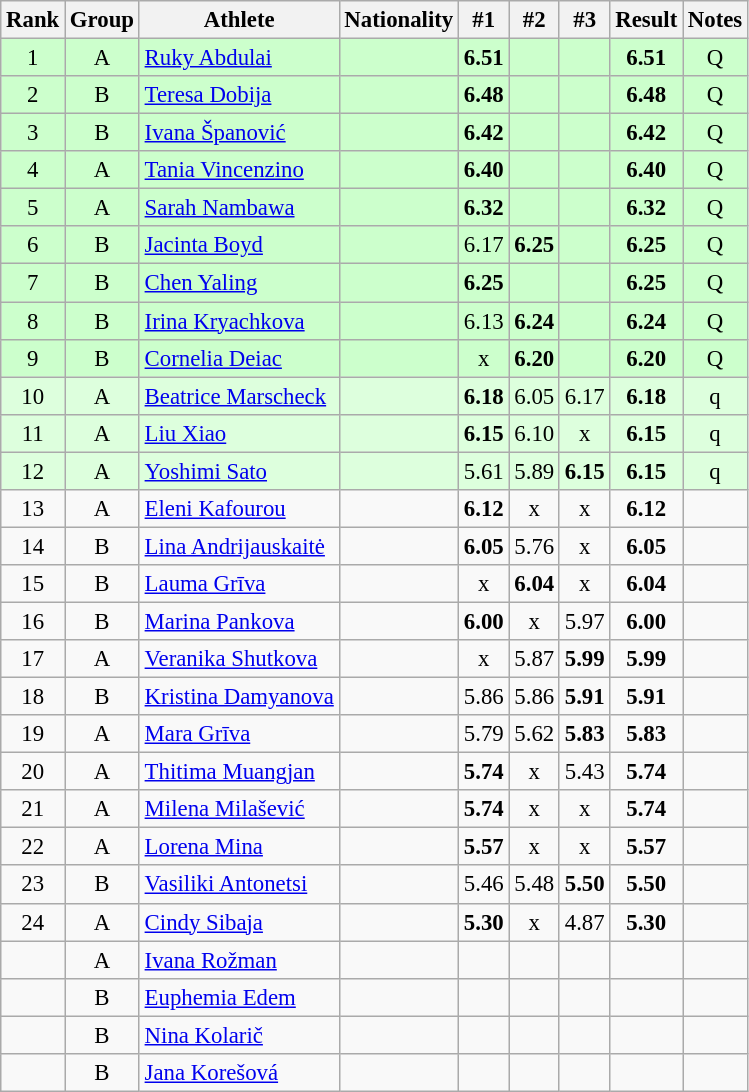<table class="wikitable sortable" style="text-align:center;font-size:95%">
<tr>
<th>Rank</th>
<th>Group</th>
<th>Athlete</th>
<th>Nationality</th>
<th>#1</th>
<th>#2</th>
<th>#3</th>
<th>Result</th>
<th>Notes</th>
</tr>
<tr bgcolor=ccffcc>
<td>1</td>
<td>A</td>
<td align="left"><a href='#'>Ruky Abdulai</a></td>
<td align=left></td>
<td><strong>6.51</strong></td>
<td></td>
<td></td>
<td><strong>6.51</strong></td>
<td>Q</td>
</tr>
<tr bgcolor=ccffcc>
<td>2</td>
<td>B</td>
<td align="left"><a href='#'>Teresa Dobija</a></td>
<td align=left></td>
<td><strong>6.48</strong></td>
<td></td>
<td></td>
<td><strong>6.48</strong></td>
<td>Q</td>
</tr>
<tr bgcolor=ccffcc>
<td>3</td>
<td>B</td>
<td align="left"><a href='#'>Ivana Španović</a></td>
<td align=left></td>
<td><strong>6.42</strong></td>
<td></td>
<td></td>
<td><strong>6.42</strong></td>
<td>Q</td>
</tr>
<tr bgcolor=ccffcc>
<td>4</td>
<td>A</td>
<td align="left"><a href='#'>Tania Vincenzino</a></td>
<td align=left></td>
<td><strong>6.40</strong></td>
<td></td>
<td></td>
<td><strong>6.40</strong></td>
<td>Q</td>
</tr>
<tr bgcolor=ccffcc>
<td>5</td>
<td>A</td>
<td align="left"><a href='#'>Sarah Nambawa</a></td>
<td align=left></td>
<td><strong>6.32</strong></td>
<td></td>
<td></td>
<td><strong>6.32</strong></td>
<td>Q</td>
</tr>
<tr bgcolor=ccffcc>
<td>6</td>
<td>B</td>
<td align="left"><a href='#'>Jacinta Boyd</a></td>
<td align=left></td>
<td>6.17</td>
<td><strong>6.25</strong></td>
<td></td>
<td><strong>6.25</strong></td>
<td>Q</td>
</tr>
<tr bgcolor=ccffcc>
<td>7</td>
<td>B</td>
<td align="left"><a href='#'>Chen Yaling</a></td>
<td align=left></td>
<td><strong>6.25</strong></td>
<td></td>
<td></td>
<td><strong>6.25</strong></td>
<td>Q</td>
</tr>
<tr bgcolor=ccffcc>
<td>8</td>
<td>B</td>
<td align="left"><a href='#'>Irina Kryachkova</a></td>
<td align=left></td>
<td>6.13</td>
<td><strong>6.24</strong></td>
<td></td>
<td><strong>6.24</strong></td>
<td>Q</td>
</tr>
<tr bgcolor=ccffcc>
<td>9</td>
<td>B</td>
<td align="left"><a href='#'>Cornelia Deiac</a></td>
<td align=left></td>
<td>x</td>
<td><strong>6.20</strong></td>
<td></td>
<td><strong>6.20</strong></td>
<td>Q</td>
</tr>
<tr bgcolor=ddffdd>
<td>10</td>
<td>A</td>
<td align="left"><a href='#'>Beatrice Marscheck</a></td>
<td align=left></td>
<td><strong>6.18</strong></td>
<td>6.05</td>
<td>6.17</td>
<td><strong>6.18</strong></td>
<td>q</td>
</tr>
<tr bgcolor=ddffdd>
<td>11</td>
<td>A</td>
<td align="left"><a href='#'>Liu Xiao</a></td>
<td align=left></td>
<td><strong>6.15</strong></td>
<td>6.10</td>
<td>x</td>
<td><strong>6.15</strong></td>
<td>q</td>
</tr>
<tr bgcolor=ddffdd>
<td>12</td>
<td>A</td>
<td align="left"><a href='#'>Yoshimi Sato</a></td>
<td align=left></td>
<td>5.61</td>
<td>5.89</td>
<td><strong>6.15</strong></td>
<td><strong>6.15</strong></td>
<td>q</td>
</tr>
<tr>
<td>13</td>
<td>A</td>
<td align="left"><a href='#'>Eleni Kafourou</a></td>
<td align=left></td>
<td><strong>6.12</strong></td>
<td>x</td>
<td>x</td>
<td><strong>6.12</strong></td>
<td></td>
</tr>
<tr>
<td>14</td>
<td>B</td>
<td align="left"><a href='#'>Lina Andrijauskaitė</a></td>
<td align=left></td>
<td><strong>6.05</strong></td>
<td>5.76</td>
<td>x</td>
<td><strong>6.05</strong></td>
<td></td>
</tr>
<tr>
<td>15</td>
<td>B</td>
<td align="left"><a href='#'>Lauma Grīva</a></td>
<td align=left></td>
<td>x</td>
<td><strong>6.04</strong></td>
<td>x</td>
<td><strong>6.04</strong></td>
<td></td>
</tr>
<tr>
<td>16</td>
<td>B</td>
<td align="left"><a href='#'>Marina Pankova</a></td>
<td align=left></td>
<td><strong>6.00</strong></td>
<td>x</td>
<td>5.97</td>
<td><strong>6.00</strong></td>
<td></td>
</tr>
<tr>
<td>17</td>
<td>A</td>
<td align="left"><a href='#'>Veranika Shutkova</a></td>
<td align=left></td>
<td>x</td>
<td>5.87</td>
<td><strong>5.99</strong></td>
<td><strong>5.99</strong></td>
<td></td>
</tr>
<tr>
<td>18</td>
<td>B</td>
<td align="left"><a href='#'>Kristina Damyanova</a></td>
<td align=left></td>
<td>5.86</td>
<td>5.86</td>
<td><strong>5.91</strong></td>
<td><strong>5.91</strong></td>
<td></td>
</tr>
<tr>
<td>19</td>
<td>A</td>
<td align="left"><a href='#'>Mara Grīva</a></td>
<td align=left></td>
<td>5.79</td>
<td>5.62</td>
<td><strong>5.83</strong></td>
<td><strong>5.83</strong></td>
<td></td>
</tr>
<tr>
<td>20</td>
<td>A</td>
<td align="left"><a href='#'>Thitima Muangjan</a></td>
<td align=left></td>
<td><strong>5.74</strong></td>
<td>x</td>
<td>5.43</td>
<td><strong>5.74</strong></td>
<td></td>
</tr>
<tr>
<td>21</td>
<td>A</td>
<td align="left"><a href='#'>Milena Milašević</a></td>
<td align=left></td>
<td><strong>5.74</strong></td>
<td>x</td>
<td>x</td>
<td><strong>5.74</strong></td>
<td></td>
</tr>
<tr>
<td>22</td>
<td>A</td>
<td align="left"><a href='#'>Lorena Mina</a></td>
<td align=left></td>
<td><strong>5.57</strong></td>
<td>x</td>
<td>x</td>
<td><strong>5.57</strong></td>
<td></td>
</tr>
<tr>
<td>23</td>
<td>B</td>
<td align="left"><a href='#'>Vasiliki Antonetsi</a></td>
<td align=left></td>
<td>5.46</td>
<td>5.48</td>
<td><strong>5.50</strong></td>
<td><strong>5.50</strong></td>
<td></td>
</tr>
<tr>
<td>24</td>
<td>A</td>
<td align="left"><a href='#'>Cindy Sibaja</a></td>
<td align=left></td>
<td><strong>5.30</strong></td>
<td>x</td>
<td>4.87</td>
<td><strong>5.30</strong></td>
<td></td>
</tr>
<tr>
<td></td>
<td>A</td>
<td align="left"><a href='#'>Ivana Rožman</a></td>
<td align=left></td>
<td></td>
<td></td>
<td></td>
<td><strong></strong></td>
<td></td>
</tr>
<tr>
<td></td>
<td>B</td>
<td align="left"><a href='#'>Euphemia Edem</a></td>
<td align=left></td>
<td></td>
<td></td>
<td></td>
<td><strong></strong></td>
<td></td>
</tr>
<tr>
<td></td>
<td>B</td>
<td align="left"><a href='#'>Nina Kolarič</a></td>
<td align=left></td>
<td></td>
<td></td>
<td></td>
<td><strong></strong></td>
<td></td>
</tr>
<tr>
<td></td>
<td>B</td>
<td align="left"><a href='#'>Jana Korešová</a></td>
<td align=left></td>
<td></td>
<td></td>
<td></td>
<td><strong></strong></td>
<td></td>
</tr>
</table>
